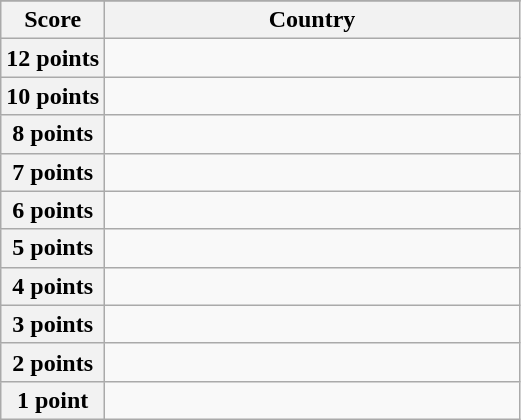<table class="wikitable">
<tr>
</tr>
<tr>
<th scope="col" width="20%">Score</th>
<th scope="col">Country</th>
</tr>
<tr>
<th scope="row">12 points</th>
<td></td>
</tr>
<tr>
<th scope="row">10 points</th>
<td></td>
</tr>
<tr>
<th scope="row">8 points</th>
<td></td>
</tr>
<tr>
<th scope="row">7 points</th>
<td></td>
</tr>
<tr>
<th scope="row">6 points</th>
<td></td>
</tr>
<tr>
<th scope="row">5 points</th>
<td></td>
</tr>
<tr>
<th scope="row">4 points</th>
<td></td>
</tr>
<tr>
<th scope="row">3 points</th>
<td></td>
</tr>
<tr>
<th scope="row">2 points</th>
<td></td>
</tr>
<tr>
<th scope="row">1 point</th>
<td></td>
</tr>
</table>
